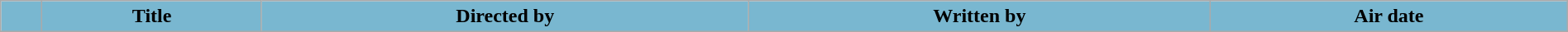<table class="wikitable plainrowheaders" style="width:100%; background:#fff;">
<tr>
<th style="background:#79b7d0;" width:20px"></th>
<th style="background:#79b7d0;">Title</th>
<th style="background:#79b7d0;">Directed by</th>
<th style="background:#79b7d0;">Written by</th>
<th style="background:#79b7d0;" width:115px">Air date<br>






</th>
</tr>
</table>
